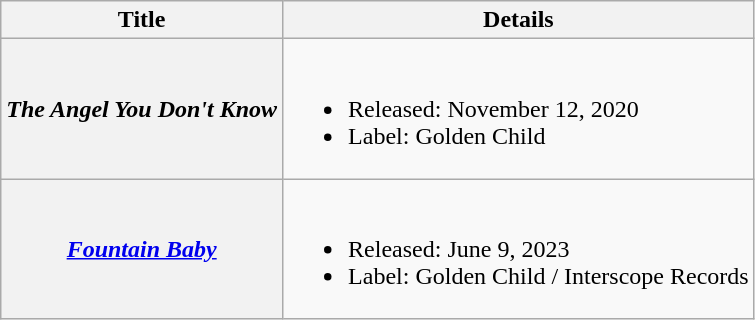<table class="wikitable plainrowheaders">
<tr>
<th>Title</th>
<th>Details</th>
</tr>
<tr>
<th scope="row"><em>The Angel You Don't Know</em></th>
<td><br><ul><li>Released: November 12, 2020</li><li>Label: Golden Child</li></ul></td>
</tr>
<tr>
<th scope="row"><em><a href='#'>Fountain Baby</a></em></th>
<td><br><ul><li>Released: June 9, 2023</li><li>Label: Golden Child / Interscope Records</li></ul></td>
</tr>
</table>
